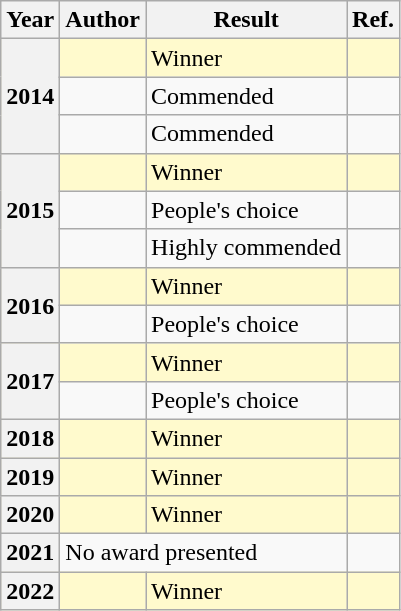<table class="wikitable">
<tr>
<th>Year</th>
<th>Author</th>
<th>Result</th>
<th>Ref.</th>
</tr>
<tr style=background:LemonChiffon; color:black>
<th rowspan="3">2014</th>
<td></td>
<td>Winner</td>
<td></td>
</tr>
<tr>
<td></td>
<td>Commended</td>
<td></td>
</tr>
<tr>
<td></td>
<td>Commended</td>
<td></td>
</tr>
<tr style=background:LemonChiffon; color:black>
<th rowspan="3">2015</th>
<td></td>
<td>Winner</td>
<td></td>
</tr>
<tr>
<td></td>
<td>People's choice</td>
<td></td>
</tr>
<tr>
<td></td>
<td>Highly commended</td>
<td></td>
</tr>
<tr style="background:LemonChiffon;" color:black>
<th rowspan="2">2016</th>
<td></td>
<td>Winner</td>
<td></td>
</tr>
<tr>
<td></td>
<td>People's choice</td>
<td></td>
</tr>
<tr style=background:LemonChiffon; color:black>
<th rowspan="2">2017</th>
<td></td>
<td>Winner</td>
<td></td>
</tr>
<tr>
<td></td>
<td>People's choice</td>
<td></td>
</tr>
<tr style=background:LemonChiffon; color:black>
<th>2018</th>
<td></td>
<td>Winner</td>
<td></td>
</tr>
<tr style=background:LemonChiffon; color:black>
<th>2019</th>
<td></td>
<td>Winner</td>
<td></td>
</tr>
<tr style=background:LemonChiffon; color:black>
<th>2020</th>
<td></td>
<td>Winner</td>
<td></td>
</tr>
<tr>
<th>2021</th>
<td colspan="2">No award presented</td>
<td></td>
</tr>
<tr style=background:LemonChiffon; color:black>
<th>2022</th>
<td></td>
<td>Winner</td>
<td></td>
</tr>
</table>
